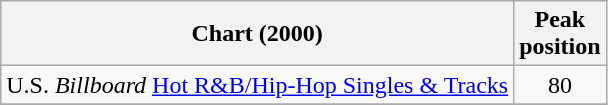<table class="wikitable">
<tr>
<th align="left">Chart (2000)</th>
<th align="left">Peak<br>position</th>
</tr>
<tr>
<td align="left">U.S. <em>Billboard</em> <a href='#'>Hot R&B/Hip-Hop Singles & Tracks</a></td>
<td align="center">80</td>
</tr>
<tr>
</tr>
</table>
